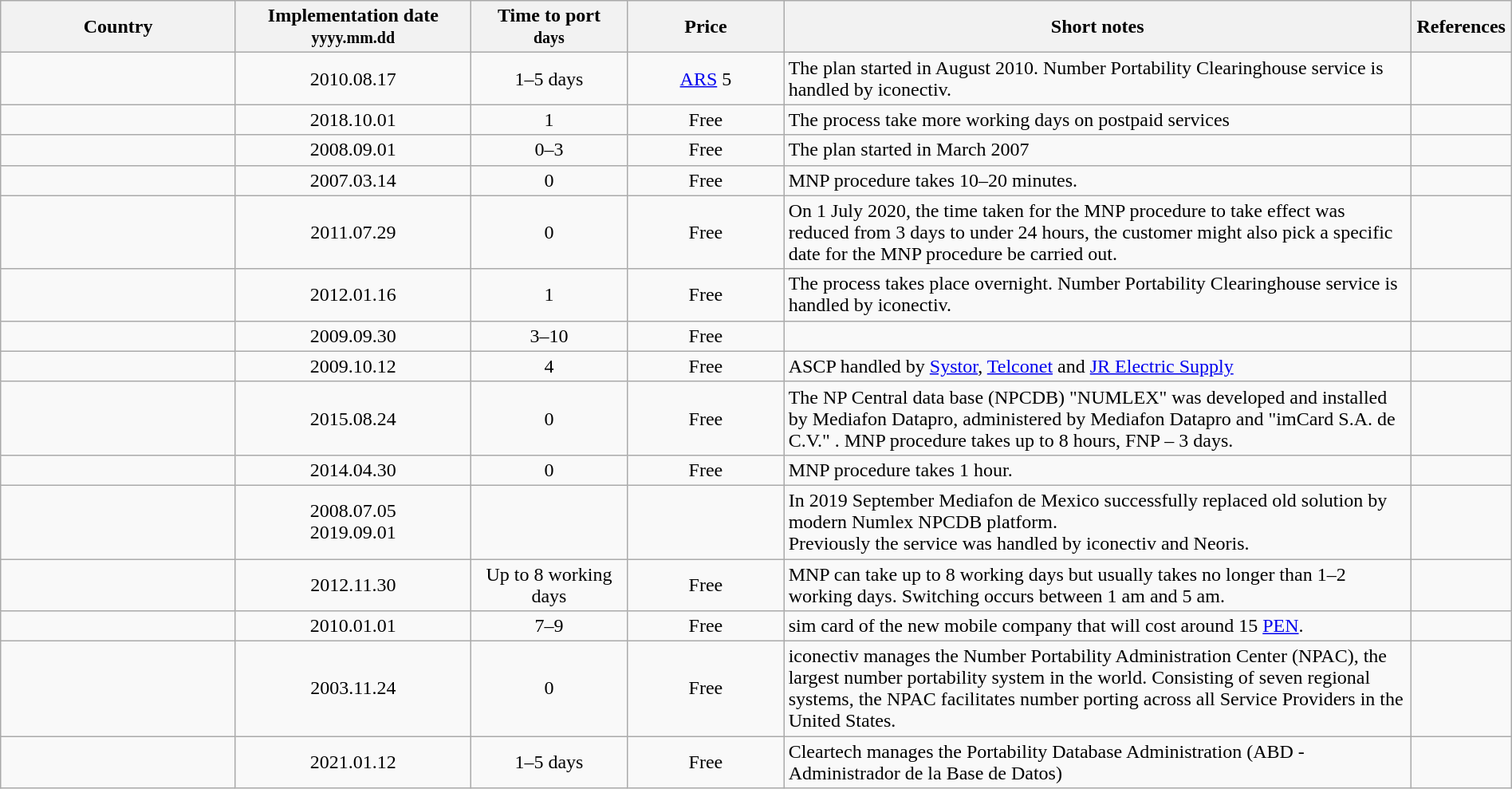<table class="wikitable sortable" style="width:100%;">
<tr>
<th style="width:15%;">Country</th>
<th style="width:15%;">Implementation date<br><small>yyyy.mm.dd</small></th>
<th style="width:10%;">Time to port<br><small>days</small></th>
<th style="width:10%;">Price</th>
<th style="width:40%;" class="unsortable">Short notes</th>
<th style="width:5%;" class="unsortable">References</th>
</tr>
<tr>
<td></td>
<td style="text-align:center;">2010.08.17</td>
<td style="text-align:center;">1–5 days</td>
<td style="text-align:center;"><a href='#'>ARS</a> 5</td>
<td>The plan started in August 2010. Number Portability Clearinghouse service is handled by iconectiv.</td>
<td></td>
</tr>
<tr>
<td></td>
<td style="text-align:center;">2018.10.01</td>
<td style="text-align:center;">1</td>
<td style="text-align:center;">Free</td>
<td>The process take more working days on postpaid services</td>
<td></td>
</tr>
<tr>
<td></td>
<td style="text-align:center;">2008.09.01</td>
<td style="text-align:center;">0–3</td>
<td style="text-align:center;">Free</td>
<td>The plan started in March 2007</td>
<td></td>
</tr>
<tr>
<td></td>
<td style="text-align:center;">2007.03.14</td>
<td style="text-align:center;">0</td>
<td style="text-align:center;">Free</td>
<td>MNP procedure takes 10–20 minutes.</td>
<td></td>
</tr>
<tr>
<td></td>
<td style="text-align:center;">2011.07.29</td>
<td style="text-align:center;">0</td>
<td style="text-align:center;">Free</td>
<td>On 1 July 2020, the time taken for the MNP procedure to take effect was reduced from 3 days to under 24 hours, the customer might also pick a specific date for the MNP procedure be carried out.</td>
<td></td>
</tr>
<tr>
<td></td>
<td style="text-align:center;">2012.01.16</td>
<td style="text-align:center;">1</td>
<td style="text-align:center;">Free</td>
<td>The process takes place overnight. Number Portability Clearinghouse service is handled by iconectiv.</td>
<td></td>
</tr>
<tr>
<td></td>
<td style="text-align:center;">2009.09.30</td>
<td style="text-align:center;">3–10</td>
<td style="text-align:center;">Free</td>
<td></td>
<td></td>
</tr>
<tr>
<td></td>
<td style="text-align:center;">2009.10.12</td>
<td style="text-align:center;">4</td>
<td style="text-align:center;">Free</td>
<td>ASCP handled by <a href='#'>Systor</a>, <a href='#'>Telconet</a> and <a href='#'>JR Electric Supply</a></td>
<td></td>
</tr>
<tr>
<td></td>
<td style="text-align:center;">2015.08.24</td>
<td style="text-align:center;">0</td>
<td style="text-align:center;">Free</td>
<td>The NP Central data base (NPCDB) "NUMLEX" was developed and installed by Mediafon Datapro, administered by Mediafon Datapro and "imCard S.A. de C.V." . MNP procedure takes up to 8 hours, FNP – 3 days.</td>
<td></td>
</tr>
<tr>
<td></td>
<td style="text-align:center;">2014.04.30</td>
<td style="text-align:center;">0</td>
<td style="text-align:center;">Free</td>
<td>MNP procedure takes 1 hour.</td>
<td></td>
</tr>
<tr>
<td></td>
<td style="text-align:center;">2008.07.05<br>2019.09.01</td>
<td></td>
<td style="text-align:center;"></td>
<td>In 2019 September Mediafon de Mexico successfully replaced old solution by modern Numlex NPCDB platform.<br>Previously the service was handled by iconectiv and Neoris.</td>
<td></td>
</tr>
<tr>
<td></td>
<td style="text-align:center;">2012.11.30</td>
<td style="text-align:center;">Up to 8 working days</td>
<td style="text-align:center;">Free</td>
<td>MNP can take up to 8 working days but usually takes no longer than 1–2 working days. Switching occurs between 1 am and 5 am.</td>
<td></td>
</tr>
<tr>
<td></td>
<td style="text-align:center;">2010.01.01</td>
<td style="text-align:center;">7–9</td>
<td style="text-align:center;">Free</td>
<td>sim card of the new mobile company that will cost around 15 <a href='#'>PEN</a>.</td>
<td></td>
</tr>
<tr>
<td></td>
<td style="text-align:center;">2003.11.24</td>
<td style="text-align:center;">0</td>
<td style="text-align:center;">Free</td>
<td>iconectiv manages the Number Portability Administration Center (NPAC), the largest number portability system in the world. Consisting of seven regional systems, the NPAC facilitates number porting across all Service Providers in the United States.</td>
<td></td>
</tr>
<tr>
<td></td>
<td style="text-align:center;">2021.01.12</td>
<td style="text-align:center;">1–5 days</td>
<td style="text-align:center;">Free</td>
<td>Cleartech manages the Portability Database Administration (ABD - Administrador de la Base de Datos)</td>
<td></td>
</tr>
</table>
